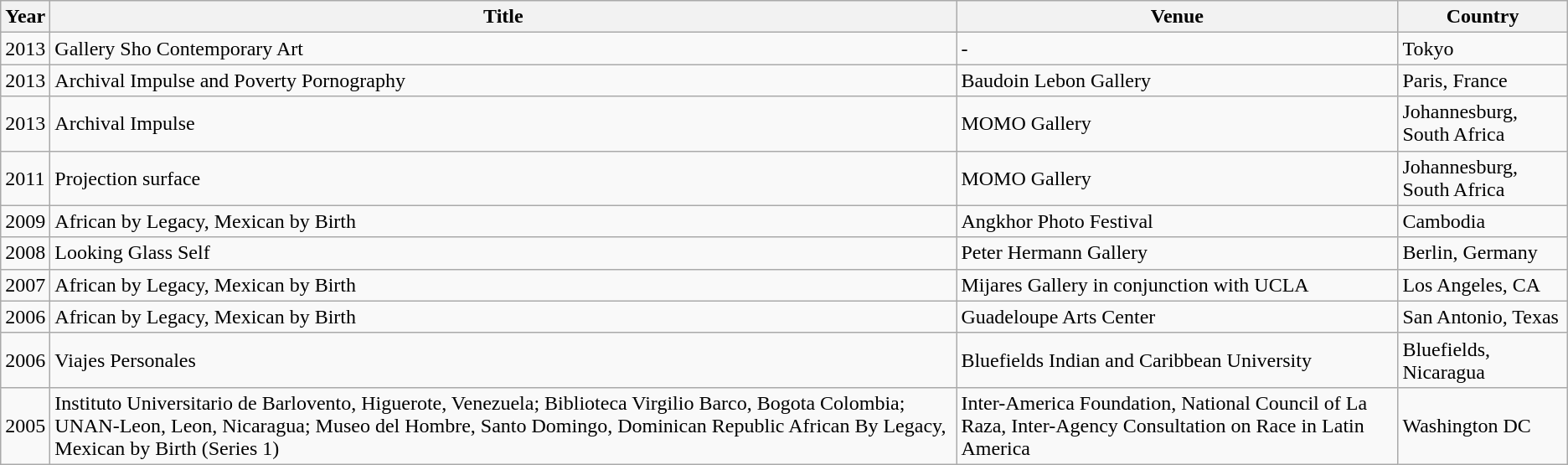<table class="wikitable">
<tr>
<th>Year</th>
<th>Title</th>
<th>Venue</th>
<th>Country</th>
</tr>
<tr>
<td>2013</td>
<td>Gallery Sho Contemporary Art</td>
<td>-</td>
<td>Tokyo</td>
</tr>
<tr>
<td>2013</td>
<td>Archival Impulse and Poverty Pornography</td>
<td>Baudoin Lebon Gallery</td>
<td>Paris, France</td>
</tr>
<tr>
<td>2013</td>
<td>Archival Impulse</td>
<td>MOMO Gallery</td>
<td>Johannesburg, South Africa</td>
</tr>
<tr>
<td>2011</td>
<td>Projection surface</td>
<td>MOMO Gallery</td>
<td>Johannesburg, South Africa</td>
</tr>
<tr>
<td>2009</td>
<td>African by Legacy, Mexican by Birth</td>
<td>Angkhor Photo Festival</td>
<td>Cambodia</td>
</tr>
<tr>
<td>2008</td>
<td>Looking Glass Self</td>
<td>Peter Hermann Gallery</td>
<td>Berlin, Germany</td>
</tr>
<tr>
<td>2007</td>
<td>African by Legacy, Mexican by Birth</td>
<td>Mijares Gallery in conjunction with UCLA</td>
<td>Los Angeles, CA</td>
</tr>
<tr>
<td>2006</td>
<td>African by Legacy, Mexican by Birth</td>
<td>Guadeloupe Arts Center</td>
<td>San Antonio, Texas</td>
</tr>
<tr>
<td>2006</td>
<td>Viajes Personales</td>
<td>Bluefields Indian and Caribbean University</td>
<td>Bluefields, Nicaragua</td>
</tr>
<tr>
<td>2005</td>
<td>Instituto Universitario de Barlovento, Higuerote, Venezuela; Biblioteca Virgilio Barco, Bogota Colombia; UNAN-Leon, Leon, Nicaragua; Museo del Hombre, Santo Domingo, Dominican Republic African By Legacy, Mexican by Birth (Series 1)</td>
<td>Inter-America Foundation, National Council of La Raza, Inter-Agency Consultation on Race in Latin America</td>
<td>Washington DC</td>
</tr>
</table>
